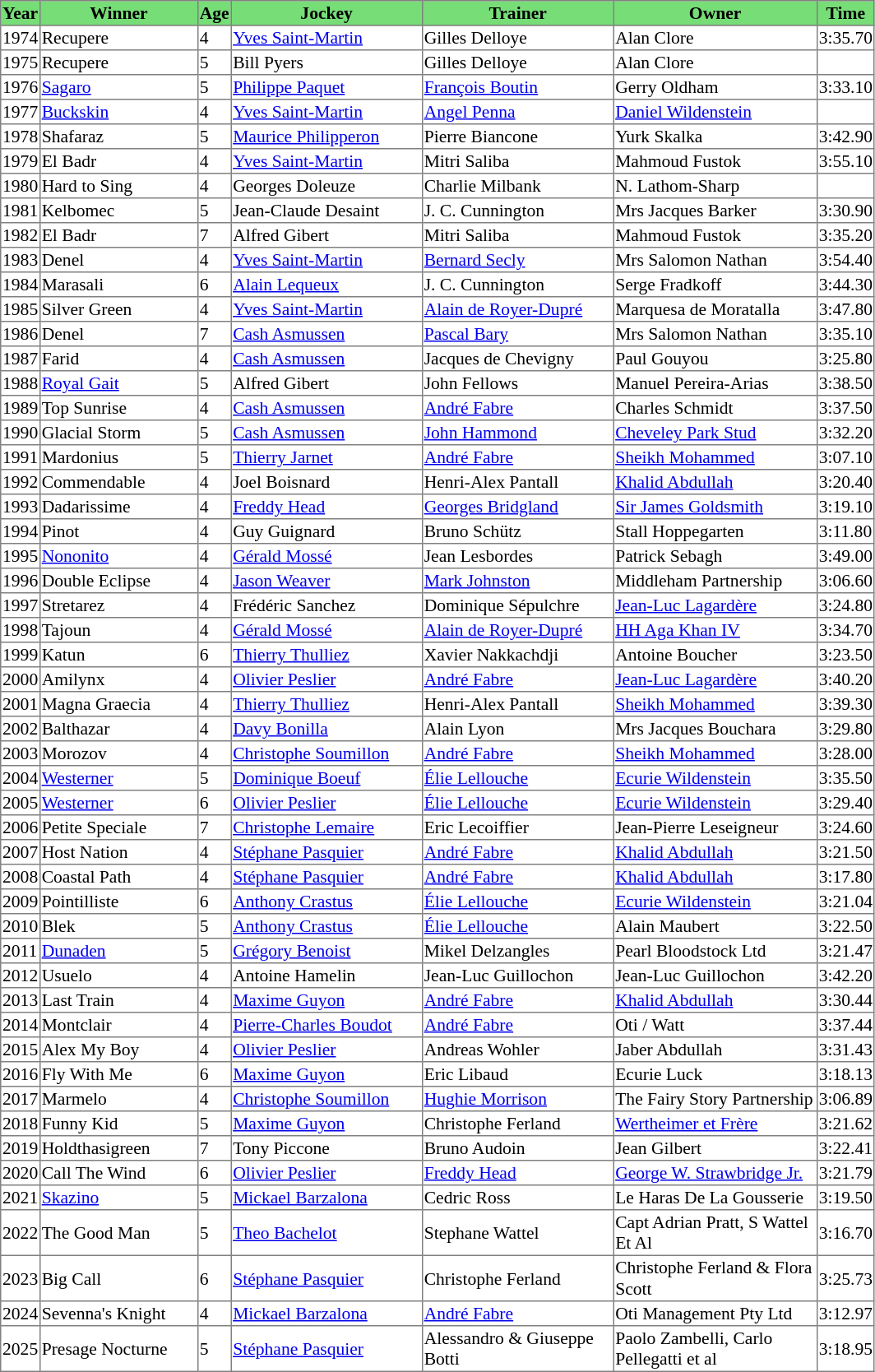<table class = "sortable" | border="1" style="border-collapse: collapse; font-size:90%">
<tr bgcolor="#77dd77" align="center">
<th>Year</th>
<th>Winner</th>
<th>Age</th>
<th>Jockey</th>
<th>Trainer</th>
<th>Owner</th>
<th>Time</th>
</tr>
<tr>
<td>1974</td>
<td width=125px>Recupere</td>
<td>4</td>
<td width=152px><a href='#'>Yves Saint-Martin</a></td>
<td width=152px>Gilles Delloye</td>
<td width=162px>Alan Clore</td>
<td>3:35.70</td>
</tr>
<tr>
<td>1975</td>
<td>Recupere</td>
<td>5</td>
<td>Bill Pyers</td>
<td>Gilles Delloye</td>
<td>Alan Clore</td>
<td></td>
</tr>
<tr>
<td>1976</td>
<td><a href='#'>Sagaro</a></td>
<td>5</td>
<td><a href='#'>Philippe Paquet</a></td>
<td><a href='#'>François Boutin</a></td>
<td>Gerry Oldham</td>
<td>3:33.10</td>
</tr>
<tr>
<td>1977</td>
<td><a href='#'>Buckskin</a></td>
<td>4</td>
<td><a href='#'>Yves Saint-Martin</a></td>
<td><a href='#'>Angel Penna</a></td>
<td><a href='#'>Daniel Wildenstein</a></td>
<td></td>
</tr>
<tr>
<td>1978</td>
<td>Shafaraz</td>
<td>5</td>
<td><a href='#'>Maurice Philipperon</a></td>
<td>Pierre Biancone</td>
<td>Yurk Skalka</td>
<td>3:42.90</td>
</tr>
<tr>
<td>1979</td>
<td>El Badr</td>
<td>4</td>
<td><a href='#'>Yves Saint-Martin</a></td>
<td>Mitri Saliba</td>
<td>Mahmoud Fustok</td>
<td>3:55.10</td>
</tr>
<tr>
<td>1980</td>
<td>Hard to Sing</td>
<td>4</td>
<td>Georges Doleuze</td>
<td>Charlie Milbank</td>
<td>N. Lathom-Sharp</td>
<td></td>
</tr>
<tr>
<td>1981</td>
<td>Kelbomec</td>
<td>5</td>
<td>Jean-Claude Desaint</td>
<td>J. C. Cunnington </td>
<td>Mrs Jacques Barker</td>
<td>3:30.90</td>
</tr>
<tr>
<td>1982</td>
<td>El Badr</td>
<td>7</td>
<td>Alfred Gibert</td>
<td>Mitri Saliba</td>
<td>Mahmoud Fustok</td>
<td>3:35.20</td>
</tr>
<tr>
<td>1983</td>
<td>Denel</td>
<td>4</td>
<td><a href='#'>Yves Saint-Martin</a></td>
<td><a href='#'>Bernard Secly</a></td>
<td>Mrs Salomon Nathan</td>
<td>3:54.40</td>
</tr>
<tr>
<td>1984</td>
<td>Marasali</td>
<td>6</td>
<td><a href='#'>Alain Lequeux</a></td>
<td>J. C. Cunnington </td>
<td>Serge Fradkoff</td>
<td>3:44.30</td>
</tr>
<tr>
<td>1985</td>
<td>Silver Green</td>
<td>4</td>
<td><a href='#'>Yves Saint-Martin</a></td>
<td><a href='#'>Alain de Royer-Dupré</a></td>
<td>Marquesa de Moratalla</td>
<td>3:47.80</td>
</tr>
<tr>
<td>1986</td>
<td>Denel</td>
<td>7</td>
<td><a href='#'>Cash Asmussen</a></td>
<td><a href='#'>Pascal Bary</a></td>
<td>Mrs Salomon Nathan</td>
<td>3:35.10</td>
</tr>
<tr>
<td>1987</td>
<td>Farid</td>
<td>4</td>
<td><a href='#'>Cash Asmussen</a></td>
<td>Jacques de Chevigny</td>
<td>Paul Gouyou</td>
<td>3:25.80</td>
</tr>
<tr>
<td>1988</td>
<td><a href='#'>Royal Gait</a></td>
<td>5</td>
<td>Alfred Gibert</td>
<td>John Fellows</td>
<td>Manuel Pereira-Arias</td>
<td>3:38.50</td>
</tr>
<tr>
<td>1989</td>
<td>Top Sunrise</td>
<td>4</td>
<td><a href='#'>Cash Asmussen</a></td>
<td><a href='#'>André Fabre</a></td>
<td>Charles Schmidt</td>
<td>3:37.50</td>
</tr>
<tr>
<td>1990</td>
<td>Glacial Storm</td>
<td>5</td>
<td><a href='#'>Cash Asmussen</a></td>
<td><a href='#'>John Hammond</a></td>
<td><a href='#'>Cheveley Park Stud</a></td>
<td>3:32.20</td>
</tr>
<tr>
<td>1991</td>
<td>Mardonius</td>
<td>5</td>
<td><a href='#'>Thierry Jarnet</a></td>
<td><a href='#'>André Fabre</a></td>
<td><a href='#'>Sheikh Mohammed</a></td>
<td>3:07.10</td>
</tr>
<tr>
<td>1992</td>
<td>Commendable</td>
<td>4</td>
<td>Joel Boisnard</td>
<td>Henri-Alex Pantall</td>
<td><a href='#'>Khalid Abdullah</a></td>
<td>3:20.40</td>
</tr>
<tr>
<td>1993</td>
<td>Dadarissime</td>
<td>4</td>
<td><a href='#'>Freddy Head</a></td>
<td><a href='#'>Georges Bridgland</a></td>
<td><a href='#'>Sir James Goldsmith</a></td>
<td>3:19.10</td>
</tr>
<tr>
<td>1994</td>
<td>Pinot</td>
<td>4</td>
<td>Guy Guignard</td>
<td>Bruno Schütz</td>
<td>Stall Hoppegarten</td>
<td>3:11.80</td>
</tr>
<tr>
<td>1995</td>
<td><a href='#'>Nononito</a></td>
<td>4</td>
<td><a href='#'>Gérald Mossé</a></td>
<td>Jean Lesbordes</td>
<td>Patrick Sebagh</td>
<td>3:49.00</td>
</tr>
<tr>
<td>1996</td>
<td>Double Eclipse</td>
<td>4</td>
<td><a href='#'>Jason Weaver</a></td>
<td><a href='#'>Mark Johnston</a></td>
<td>Middleham Partnership</td>
<td>3:06.60</td>
</tr>
<tr>
<td>1997</td>
<td>Stretarez</td>
<td>4</td>
<td>Frédéric Sanchez</td>
<td>Dominique Sépulchre</td>
<td><a href='#'>Jean-Luc Lagardère</a></td>
<td>3:24.80</td>
</tr>
<tr>
<td>1998</td>
<td>Tajoun</td>
<td>4</td>
<td><a href='#'>Gérald Mossé</a></td>
<td><a href='#'>Alain de Royer-Dupré</a></td>
<td><a href='#'>HH Aga Khan IV</a></td>
<td>3:34.70</td>
</tr>
<tr>
<td>1999</td>
<td>Katun</td>
<td>6</td>
<td><a href='#'>Thierry Thulliez</a></td>
<td>Xavier Nakkachdji</td>
<td>Antoine Boucher</td>
<td>3:23.50</td>
</tr>
<tr>
<td>2000</td>
<td>Amilynx</td>
<td>4</td>
<td><a href='#'>Olivier Peslier</a></td>
<td><a href='#'>André Fabre</a></td>
<td><a href='#'>Jean-Luc Lagardère</a></td>
<td>3:40.20</td>
</tr>
<tr>
<td>2001</td>
<td>Magna Graecia</td>
<td>4</td>
<td><a href='#'>Thierry Thulliez</a></td>
<td>Henri-Alex Pantall</td>
<td><a href='#'>Sheikh Mohammed</a></td>
<td>3:39.30</td>
</tr>
<tr>
<td>2002</td>
<td>Balthazar</td>
<td>4</td>
<td><a href='#'>Davy Bonilla</a></td>
<td>Alain Lyon</td>
<td>Mrs Jacques Bouchara</td>
<td>3:29.80</td>
</tr>
<tr>
<td>2003</td>
<td>Morozov</td>
<td>4</td>
<td><a href='#'>Christophe Soumillon</a></td>
<td><a href='#'>André Fabre</a></td>
<td><a href='#'>Sheikh Mohammed</a></td>
<td>3:28.00</td>
</tr>
<tr>
<td>2004</td>
<td><a href='#'>Westerner</a></td>
<td>5</td>
<td><a href='#'>Dominique Boeuf</a></td>
<td><a href='#'>Élie Lellouche</a></td>
<td><a href='#'>Ecurie Wildenstein</a></td>
<td>3:35.50</td>
</tr>
<tr>
<td>2005</td>
<td><a href='#'>Westerner</a></td>
<td>6</td>
<td><a href='#'>Olivier Peslier</a></td>
<td><a href='#'>Élie Lellouche</a></td>
<td><a href='#'>Ecurie Wildenstein</a></td>
<td>3:29.40</td>
</tr>
<tr>
<td>2006</td>
<td>Petite Speciale</td>
<td>7</td>
<td><a href='#'>Christophe Lemaire</a></td>
<td>Eric Lecoiffier</td>
<td>Jean-Pierre Leseigneur</td>
<td>3:24.60</td>
</tr>
<tr>
<td>2007</td>
<td>Host Nation</td>
<td>4</td>
<td><a href='#'>Stéphane Pasquier</a></td>
<td><a href='#'>André Fabre</a></td>
<td><a href='#'>Khalid Abdullah</a></td>
<td>3:21.50</td>
</tr>
<tr>
<td>2008</td>
<td>Coastal Path</td>
<td>4</td>
<td><a href='#'>Stéphane Pasquier</a></td>
<td><a href='#'>André Fabre</a></td>
<td><a href='#'>Khalid Abdullah</a></td>
<td>3:17.80</td>
</tr>
<tr>
<td>2009</td>
<td>Pointilliste</td>
<td>6</td>
<td><a href='#'>Anthony Crastus</a></td>
<td><a href='#'>Élie Lellouche</a></td>
<td><a href='#'>Ecurie Wildenstein</a></td>
<td>3:21.04</td>
</tr>
<tr>
<td>2010</td>
<td>Blek</td>
<td>5</td>
<td><a href='#'>Anthony Crastus</a></td>
<td><a href='#'>Élie Lellouche</a></td>
<td>Alain Maubert</td>
<td>3:22.50</td>
</tr>
<tr>
<td>2011</td>
<td><a href='#'>Dunaden</a></td>
<td>5</td>
<td><a href='#'>Grégory Benoist</a></td>
<td>Mikel Delzangles</td>
<td>Pearl Bloodstock Ltd</td>
<td>3:21.47</td>
</tr>
<tr>
<td>2012</td>
<td>Usuelo</td>
<td>4</td>
<td>Antoine Hamelin</td>
<td>Jean-Luc Guillochon</td>
<td>Jean-Luc Guillochon</td>
<td>3:42.20</td>
</tr>
<tr>
<td>2013</td>
<td>Last Train</td>
<td>4</td>
<td><a href='#'>Maxime Guyon</a></td>
<td><a href='#'>André Fabre</a></td>
<td><a href='#'>Khalid Abdullah</a></td>
<td>3:30.44</td>
</tr>
<tr>
<td>2014</td>
<td>Montclair</td>
<td>4</td>
<td><a href='#'>Pierre-Charles Boudot</a></td>
<td><a href='#'>André Fabre</a></td>
<td>Oti / Watt </td>
<td>3:37.44</td>
</tr>
<tr>
<td>2015</td>
<td>Alex My Boy</td>
<td>4</td>
<td><a href='#'>Olivier Peslier</a></td>
<td>Andreas Wohler</td>
<td>Jaber Abdullah</td>
<td>3:31.43</td>
</tr>
<tr>
<td>2016</td>
<td>Fly With Me</td>
<td>6</td>
<td><a href='#'>Maxime Guyon</a></td>
<td>Eric Libaud</td>
<td>Ecurie Luck</td>
<td>3:18.13</td>
</tr>
<tr>
<td>2017</td>
<td>Marmelo</td>
<td>4</td>
<td><a href='#'>Christophe Soumillon</a></td>
<td><a href='#'>Hughie Morrison</a></td>
<td>The Fairy Story Partnership</td>
<td>3:06.89</td>
</tr>
<tr>
<td>2018</td>
<td>Funny Kid</td>
<td>5</td>
<td><a href='#'>Maxime Guyon</a></td>
<td>Christophe Ferland</td>
<td><a href='#'>Wertheimer et Frère</a></td>
<td>3:21.62</td>
</tr>
<tr>
<td>2019</td>
<td>Holdthasigreen</td>
<td>7</td>
<td>Tony Piccone</td>
<td>Bruno Audoin</td>
<td>Jean Gilbert</td>
<td>3:22.41</td>
</tr>
<tr>
<td>2020</td>
<td>Call The Wind</td>
<td>6</td>
<td><a href='#'>Olivier Peslier</a></td>
<td><a href='#'>Freddy Head</a></td>
<td><a href='#'>George W. Strawbridge Jr.</a></td>
<td>3:21.79</td>
</tr>
<tr>
<td>2021</td>
<td><a href='#'>Skazino</a></td>
<td>5</td>
<td><a href='#'>Mickael Barzalona</a></td>
<td>Cedric Ross</td>
<td>Le Haras De La Gousserie</td>
<td>3:19.50</td>
</tr>
<tr>
<td>2022</td>
<td>The Good Man</td>
<td>5</td>
<td><a href='#'>Theo Bachelot</a></td>
<td>Stephane Wattel</td>
<td>Capt Adrian Pratt, S Wattel Et Al</td>
<td>3:16.70</td>
</tr>
<tr>
<td>2023</td>
<td>Big Call</td>
<td>6</td>
<td><a href='#'>Stéphane Pasquier</a></td>
<td>Christophe Ferland</td>
<td>Christophe Ferland & Flora Scott</td>
<td>3:25.73</td>
</tr>
<tr>
<td>2024</td>
<td>Sevenna's Knight</td>
<td>4</td>
<td><a href='#'>Mickael Barzalona</a></td>
<td><a href='#'>André Fabre</a></td>
<td>Oti Management Pty Ltd</td>
<td>3:12.97</td>
</tr>
<tr>
<td>2025</td>
<td>Presage Nocturne</td>
<td>5</td>
<td><a href='#'>Stéphane Pasquier</a></td>
<td>Alessandro & Giuseppe Botti</td>
<td>Paolo Zambelli, Carlo Pellegatti et al</td>
<td>3:18.95</td>
</tr>
</table>
